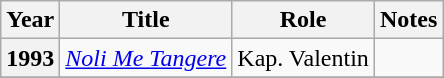<table class="wikitable plainrowheaders" style="margin-right: 0;">
<tr>
<th scope="col">Year</th>
<th scope="col">Title</th>
<th scope="col">Role</th>
<th scope="col">Notes</th>
</tr>
<tr>
<th scope="row">1993</th>
<td><em><a href='#'>Noli Me Tangere</a></em></td>
<td>Kap. Valentin</td>
<td></td>
</tr>
<tr>
</tr>
</table>
